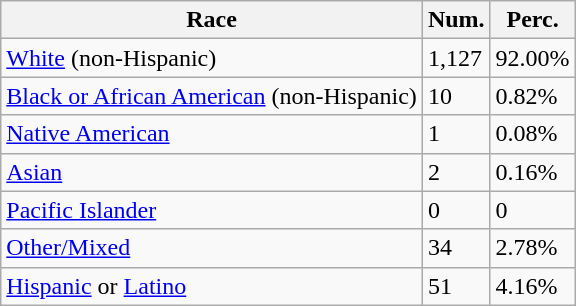<table class="wikitable">
<tr>
<th>Race</th>
<th>Num.</th>
<th>Perc.</th>
</tr>
<tr>
<td><a href='#'>White</a> (non-Hispanic)</td>
<td>1,127</td>
<td>92.00%</td>
</tr>
<tr>
<td><a href='#'>Black or African American</a> (non-Hispanic)</td>
<td>10</td>
<td>0.82%</td>
</tr>
<tr>
<td><a href='#'>Native American</a></td>
<td>1</td>
<td>0.08%</td>
</tr>
<tr>
<td><a href='#'>Asian</a></td>
<td>2</td>
<td>0.16%</td>
</tr>
<tr>
<td><a href='#'>Pacific Islander</a></td>
<td>0</td>
<td>0</td>
</tr>
<tr>
<td><a href='#'>Other/Mixed</a></td>
<td>34</td>
<td>2.78%</td>
</tr>
<tr>
<td><a href='#'>Hispanic</a> or <a href='#'>Latino</a></td>
<td>51</td>
<td>4.16%</td>
</tr>
</table>
